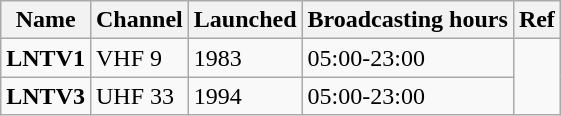<table class="wikitable sortable">
<tr>
<th>Name</th>
<th>Channel</th>
<th>Launched</th>
<th>Broadcasting hours</th>
<th>Ref</th>
</tr>
<tr>
<td><strong>LNTV1</strong></td>
<td>VHF 9</td>
<td>1983</td>
<td>05:00-23:00</td>
<td rowspan=2></td>
</tr>
<tr>
<td><strong>LNTV3</strong></td>
<td>UHF 33</td>
<td>1994</td>
<td>05:00-23:00</td>
</tr>
</table>
